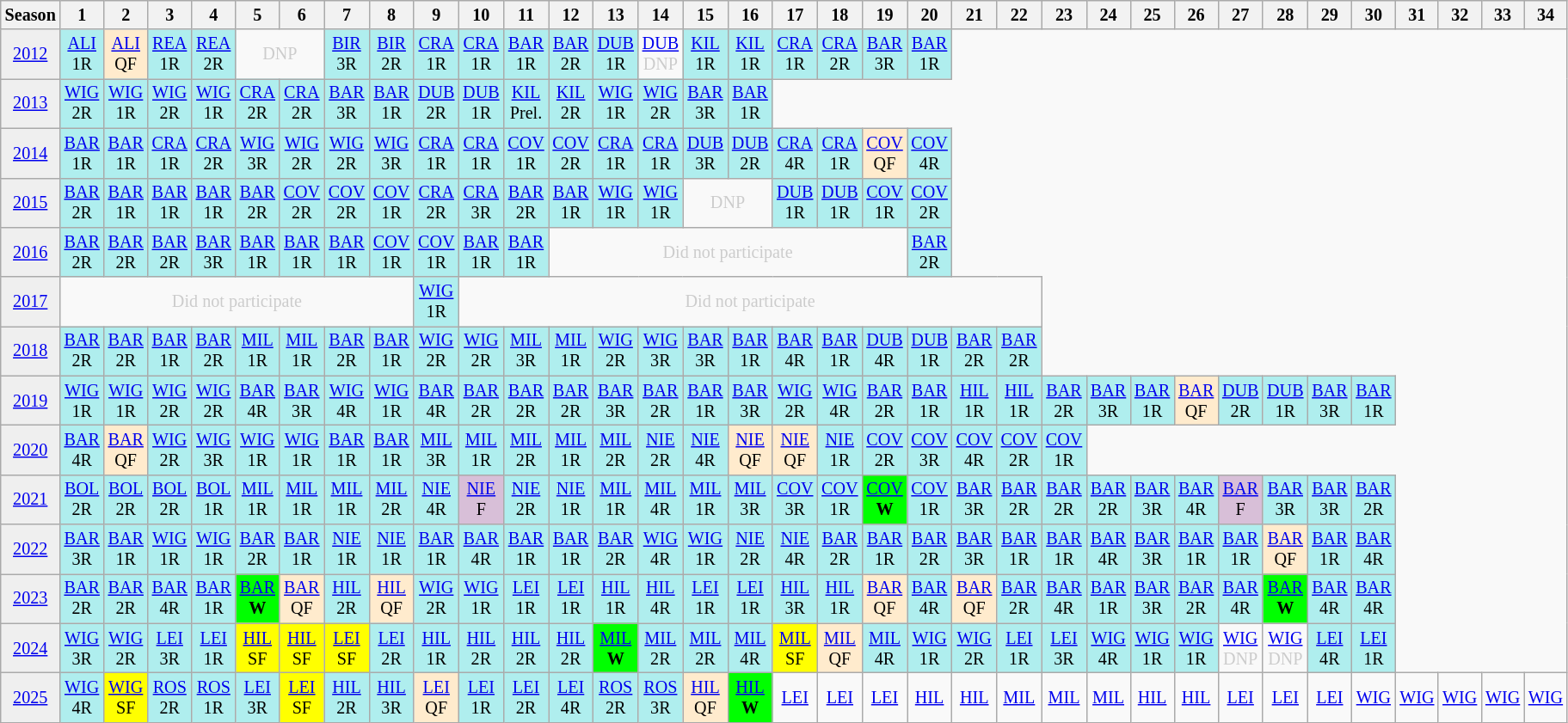<table class="wikitable" style="width:20%; margin:0; font-size:84%">
<tr>
<th>Season</th>
<th>1</th>
<th>2</th>
<th>3</th>
<th>4</th>
<th>5</th>
<th>6</th>
<th>7</th>
<th>8</th>
<th>9</th>
<th>10</th>
<th>11</th>
<th>12</th>
<th>13</th>
<th>14</th>
<th>15</th>
<th>16</th>
<th>17</th>
<th>18</th>
<th>19</th>
<th>20</th>
<th>21</th>
<th>22</th>
<th>23</th>
<th>24</th>
<th>25</th>
<th>26</th>
<th>27</th>
<th>28</th>
<th>29</th>
<th>30</th>
<th>31</th>
<th>32</th>
<th>33</th>
<th>34</th>
</tr>
<tr>
<td style="text-align:center; background:#efefef;"><a href='#'>2012</a></td>
<td style="text-align:center; background:#afeeee;"><a href='#'>ALI</a><br>1R</td>
<td style="text-align:center; background:#ffebcd;"><a href='#'>ALI</a><br>QF</td>
<td style="text-align:center; background:#afeeee;"><a href='#'>REA</a><br>1R</td>
<td style="text-align:center; background:#afeeee;"><a href='#'>REA</a><br>2R</td>
<td colspan="2" style="text-align:center; color:#ccc;">DNP</td>
<td style="text-align:center; background:#afeeee;"><a href='#'>BIR</a><br>3R</td>
<td style="text-align:center; background:#afeeee;"><a href='#'>BIR</a><br>2R</td>
<td style="text-align:center; background:#afeeee;"><a href='#'>CRA</a><br>1R</td>
<td style="text-align:center; background:#afeeee;"><a href='#'>CRA</a><br>1R</td>
<td style="text-align:center; background:#afeeee;"><a href='#'>BAR</a><br>1R</td>
<td style="text-align:center; background:#afeeee;"><a href='#'>BAR</a><br>2R</td>
<td style="text-align:center; background:#afeeee;"><a href='#'>DUB</a><br>1R</td>
<td style="text-align:center; color:#ccc;"><a href='#'>DUB</a><br>DNP</td>
<td style="text-align:center; background:#afeeee;"><a href='#'>KIL</a><br>1R</td>
<td style="text-align:center; background:#afeeee;"><a href='#'>KIL</a><br>1R</td>
<td style="text-align:center; background:#afeeee;"><a href='#'>CRA</a><br>1R</td>
<td style="text-align:center; background:#afeeee;"><a href='#'>CRA</a><br>2R</td>
<td style="text-align:center; background:#afeeee;"><a href='#'>BAR</a><br>3R</td>
<td style="text-align:center; background:#afeeee;"><a href='#'>BAR</a><br>1R</td>
</tr>
<tr>
<td style="text-align:center; background:#efefef;"><a href='#'>2013</a></td>
<td style="text-align:center; background:#afeeee;"><a href='#'>WIG</a><br>2R</td>
<td style="text-align:center; background:#afeeee;"><a href='#'>WIG</a><br>1R</td>
<td style="text-align:center; background:#afeeee;"><a href='#'>WIG</a><br>2R</td>
<td style="text-align:center; background:#afeeee;"><a href='#'>WIG</a><br>1R</td>
<td style="text-align:center; background:#afeeee;"><a href='#'>CRA</a><br>2R</td>
<td style="text-align:center; background:#afeeee;"><a href='#'>CRA</a><br>2R</td>
<td style="text-align:center; background:#afeeee;"><a href='#'>BAR</a><br>3R</td>
<td style="text-align:center; background:#afeeee;"><a href='#'>BAR</a><br>1R</td>
<td style="text-align:center; background:#afeeee;"><a href='#'>DUB</a><br>2R</td>
<td style="text-align:center; background:#afeeee;"><a href='#'>DUB</a><br>1R</td>
<td style="text-align:center; background:#afeeee;"><a href='#'>KIL</a><br>Prel.</td>
<td style="text-align:center; background:#afeeee;"><a href='#'>KIL</a><br>2R</td>
<td style="text-align:center; background:#afeeee;"><a href='#'>WIG</a><br>1R</td>
<td style="text-align:center; background:#afeeee;"><a href='#'>WIG</a><br>2R</td>
<td style="text-align:center; background:#afeeee;"><a href='#'>BAR</a><br>3R</td>
<td style="text-align:center; background:#afeeee;"><a href='#'>BAR</a><br>1R</td>
</tr>
<tr>
<td style="text-align:center; background:#efefef;"><a href='#'>2014</a></td>
<td style="text-align:center; background:#afeeee;"><a href='#'>BAR</a><br>1R</td>
<td style="text-align:center; background:#afeeee;"><a href='#'>BAR</a><br>1R</td>
<td style="text-align:center; background:#afeeee;"><a href='#'>CRA</a><br>1R</td>
<td style="text-align:center; background:#afeeee;"><a href='#'>CRA</a><br>2R</td>
<td style="text-align:center; background:#afeeee;"><a href='#'>WIG</a><br>3R</td>
<td style="text-align:center; background:#afeeee;"><a href='#'>WIG</a><br>2R</td>
<td style="text-align:center; background:#afeeee;"><a href='#'>WIG</a><br>2R</td>
<td style="text-align:center; background:#afeeee;"><a href='#'>WIG</a><br>3R</td>
<td style="text-align:center; background:#afeeee;"><a href='#'>CRA</a><br>1R</td>
<td style="text-align:center; background:#afeeee;"><a href='#'>CRA</a><br>1R</td>
<td style="text-align:center; background:#afeeee;"><a href='#'>COV</a><br>1R</td>
<td style="text-align:center; background:#afeeee;"><a href='#'>COV</a><br>2R</td>
<td style="text-align:center; background:#afeeee;"><a href='#'>CRA</a><br>1R</td>
<td style="text-align:center; background:#afeeee;"><a href='#'>CRA</a><br>1R</td>
<td style="text-align:center; background:#afeeee;"><a href='#'>DUB</a><br>3R</td>
<td style="text-align:center; background:#afeeee;"><a href='#'>DUB</a><br>2R</td>
<td style="text-align:center; background:#afeeee;"><a href='#'>CRA</a><br>4R</td>
<td style="text-align:center; background:#afeeee;"><a href='#'>CRA</a><br>1R</td>
<td style="text-align:center; background:#ffebcd;"><a href='#'>COV</a><br>QF</td>
<td style="text-align:center; background:#afeeee;"><a href='#'>COV</a><br>4R</td>
</tr>
<tr>
<td style="text-align:center; background:#efefef;"><a href='#'>2015</a></td>
<td style="text-align:center; background:#afeeee;"><a href='#'>BAR</a><br>2R</td>
<td style="text-align:center; background:#afeeee;"><a href='#'>BAR</a><br>1R</td>
<td style="text-align:center; background:#afeeee;"><a href='#'>BAR</a><br>1R</td>
<td style="text-align:center; background:#afeeee;"><a href='#'>BAR</a><br>1R</td>
<td style="text-align:center; background:#afeeee;"><a href='#'>BAR</a><br>2R</td>
<td style="text-align:center; background:#afeeee;"><a href='#'>COV</a><br>2R</td>
<td style="text-align:center; background:#afeeee;"><a href='#'>COV</a><br>2R</td>
<td style="text-align:center; background:#afeeee;"><a href='#'>COV</a><br>1R</td>
<td style="text-align:center; background:#afeeee;"><a href='#'>CRA</a><br>2R</td>
<td style="text-align:center; background:#afeeee;"><a href='#'>CRA</a><br>3R</td>
<td style="text-align:center; background:#afeeee;"><a href='#'>BAR</a><br>2R</td>
<td style="text-align:center; background:#afeeee;"><a href='#'>BAR</a><br>1R</td>
<td style="text-align:center; background:#afeeee;"><a href='#'>WIG</a><br>1R</td>
<td style="text-align:center; background:#afeeee;"><a href='#'>WIG</a><br>1R</td>
<td colspan="2" style="text-align:center; color:#ccc;">DNP</td>
<td style="text-align:center; background:#afeeee;"><a href='#'>DUB</a><br>1R</td>
<td style="text-align:center; background:#afeeee;"><a href='#'>DUB</a><br>1R</td>
<td style="text-align:center; background:#afeeee;"><a href='#'>COV</a><br>1R</td>
<td style="text-align:center; background:#afeeee;"><a href='#'>COV</a><br>2R</td>
</tr>
<tr>
<td style="text-align:center; background:#efefef;"><a href='#'>2016</a></td>
<td style="text-align:center; background:#afeeee;"><a href='#'>BAR</a><br>2R</td>
<td style="text-align:center; background:#afeeee;"><a href='#'>BAR</a><br>2R</td>
<td style="text-align:center; background:#afeeee;"><a href='#'>BAR</a><br>2R</td>
<td style="text-align:center; background:#afeeee;"><a href='#'>BAR</a><br>3R</td>
<td style="text-align:center; background:#afeeee;"><a href='#'>BAR</a><br>1R</td>
<td style="text-align:center; background:#afeeee;"><a href='#'>BAR</a><br>1R</td>
<td style="text-align:center; background:#afeeee;"><a href='#'>BAR</a><br>1R</td>
<td style="text-align:center; background:#afeeee;"><a href='#'>COV</a><br>1R</td>
<td style="text-align:center; background:#afeeee;"><a href='#'>COV</a><br>1R</td>
<td style="text-align:center; background:#afeeee;"><a href='#'>BAR</a><br>1R</td>
<td style="text-align:center; background:#afeeee;"><a href='#'>BAR</a><br>1R</td>
<td colspan="8" style="text-align:center; color:#ccc;">Did not participate</td>
<td style="text-align:center; background:#afeeee;"><a href='#'>BAR</a><br>2R</td>
</tr>
<tr>
<td style="text-align:center; background:#efefef;"><a href='#'>2017</a></td>
<td colspan="8" style="text-align:center; color:#ccc;">Did not participate</td>
<td style="text-align:center; background:#afeeee;"><a href='#'>WIG</a><br>1R</td>
<td colspan="13" style="text-align:center; color:#ccc;">Did not participate</td>
</tr>
<tr>
<td style="text-align:center; background:#efefef;"><a href='#'>2018</a></td>
<td style="text-align:center; background:#afeeee;"><a href='#'>BAR</a><br>2R</td>
<td style="text-align:center; background:#afeeee;"><a href='#'>BAR</a><br>2R</td>
<td style="text-align:center; background:#afeeee;"><a href='#'>BAR</a><br>1R</td>
<td style="text-align:center; background:#afeeee;"><a href='#'>BAR</a><br>2R</td>
<td style="text-align:center; background:#afeeee;"><a href='#'>MIL</a><br>1R</td>
<td style="text-align:center; background:#afeeee;"><a href='#'>MIL</a><br>1R</td>
<td style="text-align:center; background:#afeeee;"><a href='#'>BAR</a><br>2R</td>
<td style="text-align:center; background:#afeeee;"><a href='#'>BAR</a><br>1R</td>
<td style="text-align:center; background:#afeeee;"><a href='#'>WIG</a><br>2R</td>
<td style="text-align:center; background:#afeeee;"><a href='#'>WIG</a><br>2R</td>
<td style="text-align:center; background:#afeeee;"><a href='#'>MIL</a><br>3R</td>
<td style="text-align:center; background:#afeeee;"><a href='#'>MIL</a><br>1R</td>
<td style="text-align:center; background:#afeeee;"><a href='#'>WIG</a><br>2R</td>
<td style="text-align:center; background:#afeeee;"><a href='#'>WIG</a><br>3R</td>
<td style="text-align:center; background:#afeeee;"><a href='#'>BAR</a><br>3R</td>
<td style="text-align:center; background:#afeeee;"><a href='#'>BAR</a><br>1R</td>
<td style="text-align:center; background:#afeeee;"><a href='#'>BAR</a><br>4R</td>
<td style="text-align:center; background:#afeeee;"><a href='#'>BAR</a><br>1R</td>
<td style="text-align:center; background:#afeeee;"><a href='#'>DUB</a><br>4R</td>
<td style="text-align:center; background:#afeeee;"><a href='#'>DUB</a><br>1R</td>
<td style="text-align:center; background:#afeeee;"><a href='#'>BAR</a><br>2R</td>
<td style="text-align:center; background:#afeeee;"><a href='#'>BAR</a><br>2R</td>
</tr>
<tr>
<td style="text-align:center; background:#efefef;"><a href='#'>2019</a></td>
<td style="text-align:center; background:#afeeee;"><a href='#'>WIG</a><br>1R</td>
<td style="text-align:center; background:#afeeee;"><a href='#'>WIG</a><br>1R</td>
<td style="text-align:center; background:#afeeee;"><a href='#'>WIG</a><br>2R</td>
<td style="text-align:center; background:#afeeee;"><a href='#'>WIG</a><br>2R</td>
<td style="text-align:center; background:#afeeee;"><a href='#'>BAR</a><br>4R</td>
<td style="text-align:center; background:#afeeee;"><a href='#'>BAR</a><br>3R</td>
<td style="text-align:center; background:#afeeee;"><a href='#'>WIG</a><br>4R</td>
<td style="text-align:center; background:#afeeee;"><a href='#'>WIG</a><br>1R</td>
<td style="text-align:center; background:#afeeee;"><a href='#'>BAR</a><br>4R</td>
<td style="text-align:center; background:#afeeee;"><a href='#'>BAR</a><br>2R</td>
<td style="text-align:center; background:#afeeee;"><a href='#'>BAR</a><br>2R</td>
<td style="text-align:center; background:#afeeee;"><a href='#'>BAR</a><br>2R</td>
<td style="text-align:center; background:#afeeee;"><a href='#'>BAR</a><br>3R</td>
<td style="text-align:center; background:#afeeee;"><a href='#'>BAR</a><br>2R</td>
<td style="text-align:center; background:#afeeee;"><a href='#'>BAR</a><br>1R</td>
<td style="text-align:center; background:#afeeee;"><a href='#'>BAR</a><br>3R</td>
<td style="text-align:center; background:#afeeee;"><a href='#'>WIG</a><br>2R</td>
<td style="text-align:center; background:#afeeee;"><a href='#'>WIG</a><br>4R</td>
<td style="text-align:center; background:#afeeee;"><a href='#'>BAR</a><br>2R</td>
<td style="text-align:center; background:#afeeee;"><a href='#'>BAR</a><br>1R</td>
<td style="text-align:center; background:#afeeee;"><a href='#'>HIL</a><br>1R</td>
<td style="text-align:center; background:#afeeee;"><a href='#'>HIL</a><br>1R</td>
<td style="text-align:center; background:#afeeee;"><a href='#'>BAR</a><br>2R</td>
<td style="text-align:center; background:#afeeee;"><a href='#'>BAR</a><br>3R</td>
<td style="text-align:center; background:#afeeee;"><a href='#'>BAR</a><br>1R</td>
<td style="text-align:center; background:#ffebcd;"><a href='#'>BAR</a><br>QF</td>
<td style="text-align:center; background:#afeeee;"><a href='#'>DUB</a><br>2R</td>
<td style="text-align:center; background:#afeeee;"><a href='#'>DUB</a><br>1R</td>
<td style="text-align:center; background:#afeeee;"><a href='#'>BAR</a><br>3R</td>
<td style="text-align:center; background:#afeeee;"><a href='#'>BAR</a><br>1R</td>
</tr>
<tr>
<td style="text-align:center; background:#efefef;"><a href='#'>2020</a></td>
<td style="text-align:center; background:#afeeee;"><a href='#'>BAR</a><br>4R</td>
<td style="text-align:center; background:#ffebcd;"><a href='#'>BAR</a><br>QF</td>
<td style="text-align:center; background:#afeeee;"><a href='#'>WIG</a><br>2R</td>
<td style="text-align:center; background:#afeeee;"><a href='#'>WIG</a><br>3R</td>
<td style="text-align:center; background:#afeeee;"><a href='#'>WIG</a><br>1R</td>
<td style="text-align:center; background:#afeeee;"><a href='#'>WIG</a><br>1R</td>
<td style="text-align:center; background:#afeeee;"><a href='#'>BAR</a><br>1R</td>
<td style="text-align:center; background:#afeeee;"><a href='#'>BAR</a><br>1R</td>
<td style="text-align:center; background:#afeeee;"><a href='#'>MIL</a><br>3R</td>
<td style="text-align:center; background:#afeeee;"><a href='#'>MIL</a><br>1R</td>
<td style="text-align:center; background:#afeeee;"><a href='#'>MIL</a><br>2R</td>
<td style="text-align:center; background:#afeeee;"><a href='#'>MIL</a><br>1R</td>
<td style="text-align:center; background:#afeeee;"><a href='#'>MIL</a><br>2R</td>
<td style="text-align:center; background:#afeeee;"><a href='#'>NIE</a><br>2R</td>
<td style="text-align:center; background:#afeeee;"><a href='#'>NIE</a><br>4R</td>
<td style="text-align:center; background:#ffebcd;"><a href='#'>NIE</a><br>QF</td>
<td style="text-align:center; background:#ffebcd;"><a href='#'>NIE</a><br>QF</td>
<td style="text-align:center; background:#afeeee;"><a href='#'>NIE</a><br>1R</td>
<td style="text-align:center; background:#afeeee;"><a href='#'>COV</a><br>2R</td>
<td style="text-align:center; background:#afeeee;"><a href='#'>COV</a><br>3R</td>
<td style="text-align:center; background:#afeeee;"><a href='#'>COV</a><br>4R</td>
<td style="text-align:center; background:#afeeee;"><a href='#'>COV</a><br>2R</td>
<td style="text-align:center; background:#afeeee;"><a href='#'>COV</a><br>1R</td>
</tr>
<tr>
<td style="text-align:center; background:#efefef;"><a href='#'>2021</a></td>
<td style="text-align:center; background:#afeeee;"><a href='#'>BOL</a><br>2R</td>
<td style="text-align:center; background:#afeeee;"><a href='#'>BOL</a><br>2R</td>
<td style="text-align:center; background:#afeeee;"><a href='#'>BOL</a><br>2R</td>
<td style="text-align:center; background:#afeeee;"><a href='#'>BOL</a><br>1R</td>
<td style="text-align:center; background:#afeeee;"><a href='#'>MIL</a><br>1R</td>
<td style="text-align:center; background:#afeeee;"><a href='#'>MIL</a><br>1R</td>
<td style="text-align:center; background:#afeeee;"><a href='#'>MIL</a><br>1R</td>
<td style="text-align:center; background:#afeeee;"><a href='#'>MIL</a><br>2R</td>
<td style="text-align:center; background:#afeeee;"><a href='#'>NIE</a><br>4R</td>
<td style="text-align:center; background:thistle;"><a href='#'>NIE</a><br>F</td>
<td style="text-align:center; background:#afeeee;"><a href='#'>NIE</a><br>2R</td>
<td style="text-align:center; background:#afeeee;"><a href='#'>NIE</a><br>1R</td>
<td style="text-align:center; background:#afeeee;"><a href='#'>MIL</a><br>1R</td>
<td style="text-align:center; background:#afeeee;"><a href='#'>MIL</a><br>4R</td>
<td style="text-align:center; background:#afeeee;"><a href='#'>MIL</a><br>1R</td>
<td style="text-align:center; background:#afeeee;"><a href='#'>MIL</a><br>3R</td>
<td style="text-align:center; background:#afeeee;"><a href='#'>COV</a><br>3R</td>
<td style="text-align:center; background:#afeeee;"><a href='#'>COV</a><br>1R</td>
<td style="text-align:center; background:lime;"><a href='#'>COV</a><br><strong>W</strong></td>
<td style="text-align:center; background:#afeeee;"><a href='#'>COV</a><br>1R</td>
<td style="text-align:center; background:#afeeee;"><a href='#'>BAR</a><br>3R</td>
<td style="text-align:center; background:#afeeee;"><a href='#'>BAR</a><br>2R</td>
<td style="text-align:center; background:#afeeee;"><a href='#'>BAR</a><br>2R</td>
<td style="text-align:center; background:#afeeee;"><a href='#'>BAR</a><br>2R</td>
<td style="text-align:center; background:#afeeee;"><a href='#'>BAR</a><br>3R</td>
<td style="text-align:center; background:#afeeee;"><a href='#'>BAR</a><br>4R</td>
<td style="text-align:center; background:thistle;"><a href='#'>BAR</a><br>F</td>
<td style="text-align:center; background:#afeeee;"><a href='#'>BAR</a><br>3R</td>
<td style="text-align:center; background:#afeeee;"><a href='#'>BAR</a><br>3R</td>
<td style="text-align:center; background:#afeeee;"><a href='#'>BAR</a><br>2R</td>
</tr>
<tr>
<td style="text-align:center; background:#efefef;"><a href='#'>2022</a></td>
<td style="text-align:center; background:#afeeee;"><a href='#'>BAR</a><br>3R</td>
<td style="text-align:center; background:#afeeee;"><a href='#'>BAR</a><br>1R</td>
<td style="text-align:center; background:#afeeee;"><a href='#'>WIG</a><br>1R</td>
<td style="text-align:center; background:#afeeee;"><a href='#'>WIG</a><br>1R</td>
<td style="text-align:center; background:#afeeee;"><a href='#'>BAR</a><br>2R</td>
<td style="text-align:center; background:#afeeee;"><a href='#'>BAR</a><br>1R</td>
<td style="text-align:center; background:#afeeee;"><a href='#'>NIE</a><br>1R</td>
<td style="text-align:center; background:#afeeee;"><a href='#'>NIE</a><br>1R</td>
<td style="text-align:center; background:#afeeee;"><a href='#'>BAR</a><br>1R</td>
<td style="text-align:center; background:#afeeee;"><a href='#'>BAR</a><br>4R</td>
<td style="text-align:center; background:#afeeee;"><a href='#'>BAR</a><br>1R</td>
<td style="text-align:center; background:#afeeee;"><a href='#'>BAR</a><br>1R</td>
<td style="text-align:center; background:#afeeee;"><a href='#'>BAR</a><br>2R</td>
<td style="text-align:center; background:#afeeee;"><a href='#'>WIG</a><br>4R</td>
<td style="text-align:center; background:#afeeee;"><a href='#'>WIG</a><br>1R</td>
<td style="text-align:center; background:#afeeee;"><a href='#'>NIE</a><br>2R</td>
<td style="text-align:center; background:#afeeee;"><a href='#'>NIE</a><br>4R</td>
<td style="text-align:center; background:#afeeee;"><a href='#'>BAR</a><br>2R</td>
<td style="text-align:center; background:#afeeee;"><a href='#'>BAR</a><br>1R</td>
<td style="text-align:center; background:#afeeee;"><a href='#'>BAR</a><br>2R</td>
<td style="text-align:center; background:#afeeee;"><a href='#'>BAR</a><br>3R</td>
<td style="text-align:center; background:#afeeee;"><a href='#'>BAR</a><br>1R</td>
<td style="text-align:center; background:#afeeee;"><a href='#'>BAR</a><br>1R</td>
<td style="text-align:center; background:#afeeee;"><a href='#'>BAR</a><br>4R</td>
<td style="text-align:center; background:#afeeee;"><a href='#'>BAR</a><br>3R</td>
<td style="text-align:center; background:#afeeee;"><a href='#'>BAR</a><br>1R</td>
<td style="text-align:center; background:#afeeee;"><a href='#'>BAR</a><br>1R</td>
<td style="text-align:center; background:#ffebcd;"><a href='#'>BAR</a><br>QF</td>
<td style="text-align:center; background:#afeeee;"><a href='#'>BAR</a><br>1R</td>
<td style="text-align:center; background:#afeeee;"><a href='#'>BAR</a><br>4R</td>
</tr>
<tr>
<td style="text-align:center; background:#efefef;"><a href='#'>2023</a></td>
<td style="text-align:center; background:#afeeee;"><a href='#'>BAR</a><br>2R</td>
<td style="text-align:center; background:#afeeee;"><a href='#'>BAR</a><br>2R</td>
<td style="text-align:center; background:#afeeee;"><a href='#'>BAR</a><br>4R</td>
<td style="text-align:center; background:#afeeee;"><a href='#'>BAR</a><br>1R</td>
<td style="text-align:center; background:lime;"><a href='#'>BAR</a><br><strong>W</strong></td>
<td style="text-align:center; background:#ffebcd;"><a href='#'>BAR</a><br>QF</td>
<td style="text-align:center; background:#afeeee;"><a href='#'>HIL</a><br>2R</td>
<td style="text-align:center; background:#ffebcd;"><a href='#'>HIL</a><br>QF</td>
<td style="text-align:center; background:#afeeee;"><a href='#'>WIG</a><br>2R</td>
<td style="text-align:center; background:#afeeee;"><a href='#'>WIG</a><br>1R</td>
<td style="text-align:center; background:#afeeee;"><a href='#'>LEI</a><br>1R</td>
<td style="text-align:center; background:#afeeee;"><a href='#'>LEI</a><br>1R</td>
<td style="text-align:center; background:#afeeee;"><a href='#'>HIL</a><br>1R</td>
<td style="text-align:center; background:#afeeee;"><a href='#'>HIL</a><br>4R</td>
<td style="text-align:center; background:#afeeee;"><a href='#'>LEI</a><br>1R</td>
<td style="text-align:center; background:#afeeee;"><a href='#'>LEI</a><br>1R</td>
<td style="text-align:center; background:#afeeee;"><a href='#'>HIL</a><br>3R</td>
<td style="text-align:center; background:#afeeee;"><a href='#'>HIL</a><br>1R</td>
<td style="text-align:center; background:#ffebcd;"><a href='#'>BAR</a><br>QF</td>
<td style="text-align:center; background:#afeeee;"><a href='#'>BAR</a><br>4R</td>
<td style="text-align:center; background:#ffebcd;"><a href='#'>BAR</a><br>QF</td>
<td style="text-align:center; background:#afeeee;"><a href='#'>BAR</a><br>2R</td>
<td style="text-align:center; background:#afeeee;"><a href='#'>BAR</a><br>4R</td>
<td style="text-align:center; background:#afeeee;"><a href='#'>BAR</a><br>1R</td>
<td style="text-align:center; background:#afeeee;"><a href='#'>BAR</a><br>3R</td>
<td style="text-align:center; background:#afeeee;"><a href='#'>BAR</a><br>2R</td>
<td style="text-align:center; background:#afeeee;"><a href='#'>BAR</a><br>4R</td>
<td style="text-align:center; background:lime;"><a href='#'>BAR</a><br><strong>W</strong></td>
<td style="text-align:center; background:#afeeee;"><a href='#'>BAR</a><br>4R</td>
<td style="text-align:center; background:#afeeee;"><a href='#'>BAR</a><br>4R</td>
</tr>
<tr>
<td style="text-align:center; background:#efefef;"><a href='#'>2024</a></td>
<td style="text-align:center; background:#afeeee;"><a href='#'>WIG</a><br>3R</td>
<td style="text-align:center; background:#afeeee;"><a href='#'>WIG</a><br>2R</td>
<td style="text-align:center; background:#afeeee;"><a href='#'>LEI</a><br>3R</td>
<td style="text-align:center; background:#afeeee;"><a href='#'>LEI</a><br>1R</td>
<td style="text-align:center; background:yellow;"><a href='#'>HIL</a><br>SF</td>
<td style="text-align:center; background:yellow;"><a href='#'>HIL</a><br>SF</td>
<td style="text-align:center; background:yellow;"><a href='#'>LEI</a><br>SF</td>
<td style="text-align:center; background:#afeeee;"><a href='#'>LEI</a><br>2R</td>
<td style="text-align:center; background:#afeeee;"><a href='#'>HIL</a><br>1R</td>
<td style="text-align:center; background:#afeeee;"><a href='#'>HIL</a><br>2R</td>
<td style="text-align:center; background:#afeeee;"><a href='#'>HIL</a><br>2R</td>
<td style="text-align:center; background:#afeeee;"><a href='#'>HIL</a><br>2R</td>
<td style="text-align:center; background:lime;"><a href='#'>MIL</a><br><strong>W</strong></td>
<td style="text-align:center; background:#afeeee;"><a href='#'>MIL</a><br>2R</td>
<td style="text-align:center; background:#afeeee;"><a href='#'>MIL</a><br>2R</td>
<td style="text-align:center; background:#afeeee;"><a href='#'>MIL</a><br>4R</td>
<td style="text-align:center; background:yellow;"><a href='#'>MIL</a><br>SF</td>
<td style="text-align:center; background:#ffebcd;"><a href='#'>MIL</a><br>QF</td>
<td style="text-align:center; background:#afeeee;"><a href='#'>MIL</a><br>4R</td>
<td style="text-align:center; background:#afeeee;"><a href='#'>WIG</a><br>1R</td>
<td style="text-align:center; background:#afeeee;"><a href='#'>WIG</a><br>2R</td>
<td style="text-align:center; background:#afeeee;"><a href='#'>LEI</a><br>1R</td>
<td style="text-align:center; background:#afeeee;"><a href='#'>LEI</a><br>3R</td>
<td style="text-align:center; background:#afeeee;"><a href='#'>WIG</a><br>4R</td>
<td style="text-align:center; background:#afeeee;"><a href='#'>WIG</a><br>1R</td>
<td style="text-align:center; background:#afeeee;"><a href='#'>WIG</a><br>1R</td>
<td style="text-align:center; color:#ccc;"><a href='#'>WIG</a><br>DNP</td>
<td style="text-align:center; color:#ccc;"><a href='#'>WIG</a><br>DNP</td>
<td style="text-align:center; background:#afeeee;"><a href='#'>LEI</a><br>4R</td>
<td style="text-align:center; background:#afeeee;"><a href='#'>LEI</a><br>1R</td>
</tr>
<tr>
<td style="text-align:center; background:#efefef;"><a href='#'>2025</a></td>
<td style="text-align:center; background:#afeeee;"><a href='#'>WIG</a><br>4R</td>
<td style="text-align:center; background:yellow;"><a href='#'>WIG</a><br>SF</td>
<td style="text-align:center; background:#afeeee;"><a href='#'>ROS</a><br>2R</td>
<td style="text-align:center; background:#afeeee;"><a href='#'>ROS</a><br>1R</td>
<td style="text-align:center; background:#afeeee;"><a href='#'>LEI</a><br>3R</td>
<td style="text-align:center; background:yellow;"><a href='#'>LEI</a><br>SF</td>
<td style="text-align:center; background:#afeeee;"><a href='#'>HIL</a><br>2R</td>
<td style="text-align:center; background:#afeeee;"><a href='#'>HIL</a><br>3R</td>
<td style="text-align:center; background:#ffebcd;"><a href='#'>LEI</a><br>QF</td>
<td style="text-align:center; background:#afeeee;"><a href='#'>LEI</a><br>1R</td>
<td style="text-align:center; background:#afeeee;"><a href='#'>LEI</a><br>2R</td>
<td style="text-align:center; background:#afeeee;"><a href='#'>LEI</a><br>4R</td>
<td style="text-align:center; background:#afeeee;"><a href='#'>ROS</a><br>2R</td>
<td style="text-align:center; background:#afeeee;"><a href='#'>ROS</a><br>3R</td>
<td style="text-align:center; background:#ffebcd;"><a href='#'>HIL</a><br>QF</td>
<td style="text-align:center; background:lime;"><a href='#'>HIL</a><br><strong>W</strong></td>
<td style="text-align:center; background:#;"><a href='#'>LEI</a><br></td>
<td style="text-align:center; background:#;"><a href='#'>LEI</a><br></td>
<td style="text-align:center; background:#;"><a href='#'>LEI</a><br></td>
<td style="text-align:center; background:#;"><a href='#'>HIL</a><br></td>
<td style="text-align:center; background:#;"><a href='#'>HIL</a><br></td>
<td style="text-align:center; background:#;"><a href='#'>MIL</a><br></td>
<td style="text-align:center; background:#;"><a href='#'>MIL</a><br></td>
<td style="text-align:center; background:#;"><a href='#'>MIL</a><br></td>
<td style="text-align:center; background:#;"><a href='#'>HIL</a><br></td>
<td style="text-align:center; background:#;"><a href='#'>HIL</a><br></td>
<td style="text-align:center; background:#;"><a href='#'>LEI</a><br></td>
<td style="text-align:center; background:#;"><a href='#'>LEI</a><br></td>
<td style="text-align:center; background:#;"><a href='#'>LEI</a><br></td>
<td style="text-align:center; background:#;"><a href='#'>WIG</a><br></td>
<td style="text-align:center; background:#;"><a href='#'>WIG</a><br></td>
<td style="text-align:center; background:#;"><a href='#'>WIG</a><br></td>
<td style="text-align:center; background:#;"><a href='#'>WIG</a><br></td>
<td style="text-align:center; background:#;"><a href='#'>WIG</a><br></td>
</tr>
</table>
